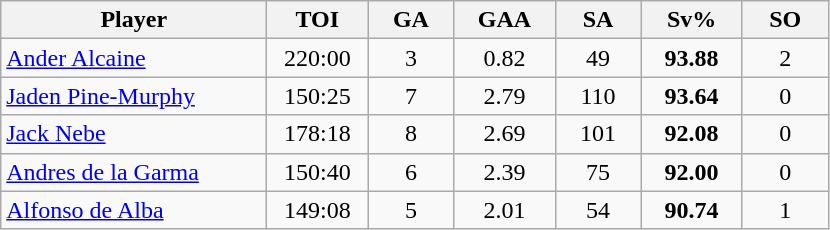<table class="wikitable sortable" style="text-align:center;">
<tr>
<th style="width:170px;">Player</th>
<th style="width:60px;">TOI</th>
<th style="width:50px;">GA</th>
<th style="width:60px;">GAA</th>
<th style="width:50px;">SA</th>
<th style="width:60px;">Sv%</th>
<th style="width:50px;">SO</th>
</tr>
<tr>
<td style="text-align:left;"> <a href='#'>Ander Alcaine</a></td>
<td>220:00</td>
<td>3</td>
<td>0.82</td>
<td>49</td>
<td><strong>93.88</strong></td>
<td>2</td>
</tr>
<tr>
<td style="text-align:left;"> <a href='#'>Jaden Pine-Murphy</a></td>
<td>150:25</td>
<td>7</td>
<td>2.79</td>
<td>110</td>
<td><strong>93.64</strong></td>
<td>0</td>
</tr>
<tr>
<td style="text-align:left;"> <a href='#'>Jack Nebe</a></td>
<td>178:18</td>
<td>8</td>
<td>2.69</td>
<td>101</td>
<td><strong>92.08</strong></td>
<td>0</td>
</tr>
<tr>
<td style="text-align:left;"> <a href='#'>Andres de la Garma</a></td>
<td>150:40</td>
<td>6</td>
<td>2.39</td>
<td>75</td>
<td><strong>92.00</strong></td>
<td>0</td>
</tr>
<tr>
<td style="text-align:left;"> <a href='#'>Alfonso de Alba</a></td>
<td>149:08</td>
<td>5</td>
<td>2.01</td>
<td>54</td>
<td><strong>90.74</strong></td>
<td>1</td>
</tr>
</table>
